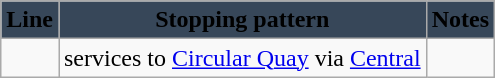<table class="wikitable">
<tr>
<th style="background:#374759"><span>Line</span></th>
<th style="background:#374759"><span>Stopping pattern</span></th>
<th style="background:#374759"><span>Notes</span></th>
</tr>
<tr>
<td></td>
<td>services to <a href='#'>Circular Quay</a> via <a href='#'>Central</a></td>
<td></td>
</tr>
</table>
